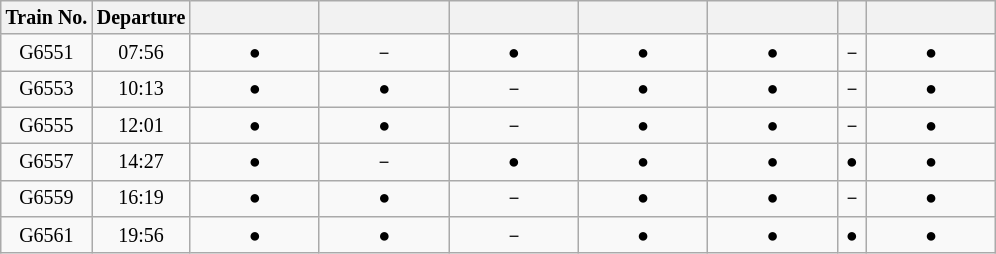<table class="wikitable" style="text-align:center; font-size:smaller" rules="all">
<tr>
<th>Train No.</th>
<th>Departure</th>
<th style="width:6em;"></th>
<th style="width:6em;"></th>
<th style="width:6em;"></th>
<th style="width:6em;"></th>
<th style="width:6em;"></th>
<th></th>
<th style="width:6em;"></th>
</tr>
<tr>
<td>G6551</td>
<td>07:56</td>
<td>●</td>
<td>－</td>
<td>●</td>
<td>●</td>
<td>●</td>
<td>－</td>
<td>●</td>
</tr>
<tr>
<td>G6553</td>
<td>10:13</td>
<td>●</td>
<td>●</td>
<td>－</td>
<td>●</td>
<td>●</td>
<td>－</td>
<td>●</td>
</tr>
<tr>
<td>G6555</td>
<td>12:01</td>
<td>●</td>
<td>●</td>
<td>－</td>
<td>●</td>
<td>●</td>
<td>－</td>
<td>●</td>
</tr>
<tr>
<td>G6557</td>
<td>14:27</td>
<td>●</td>
<td>－</td>
<td>●</td>
<td>●</td>
<td>●</td>
<td>●</td>
<td>●</td>
</tr>
<tr>
<td>G6559</td>
<td>16:19</td>
<td>●</td>
<td>●</td>
<td>－</td>
<td>●</td>
<td>●</td>
<td>－</td>
<td>●</td>
</tr>
<tr>
<td>G6561</td>
<td>19:56</td>
<td>●</td>
<td>●</td>
<td>－</td>
<td>●</td>
<td>●</td>
<td>●</td>
<td>●</td>
</tr>
</table>
